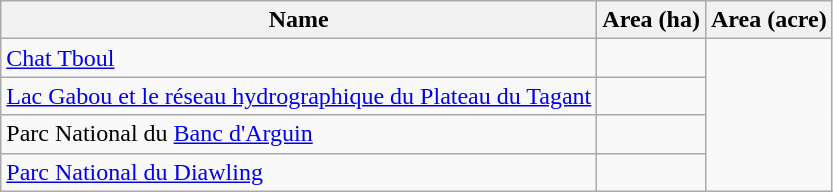<table class="wikitable sortable">
<tr>
<th scope="col" align=left>Name</th>
<th scope="col">Area (ha)</th>
<th scope="col">Area (acre)</th>
</tr>
<tr ---->
<td><a href='#'>Chat Tboul</a></td>
<td></td>
</tr>
<tr ---->
<td><a href='#'>Lac Gabou et le réseau hydrographique du Plateau du Tagant</a></td>
<td></td>
</tr>
<tr ---->
<td>Parc National du <a href='#'>Banc d'Arguin</a></td>
<td></td>
</tr>
<tr ---->
<td><a href='#'>Parc National du Diawling</a></td>
<td></td>
</tr>
</table>
